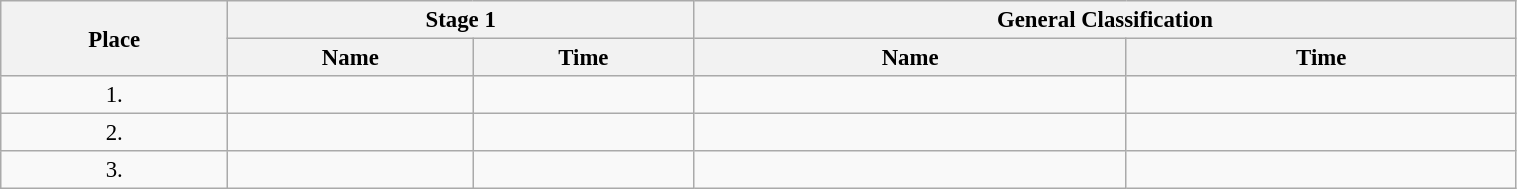<table class=wikitable style="font-size:95%" width="80%">
<tr>
<th rowspan="2">Place</th>
<th colspan="2">Stage 1</th>
<th colspan="2">General Classification</th>
</tr>
<tr>
<th>Name</th>
<th>Time</th>
<th>Name</th>
<th>Time</th>
</tr>
<tr>
<td align="center">1.</td>
<td></td>
<td></td>
<td></td>
<td></td>
</tr>
<tr>
<td align="center">2.</td>
<td></td>
<td></td>
<td></td>
<td></td>
</tr>
<tr>
<td align="center">3.</td>
<td></td>
<td></td>
<td></td>
<td></td>
</tr>
</table>
